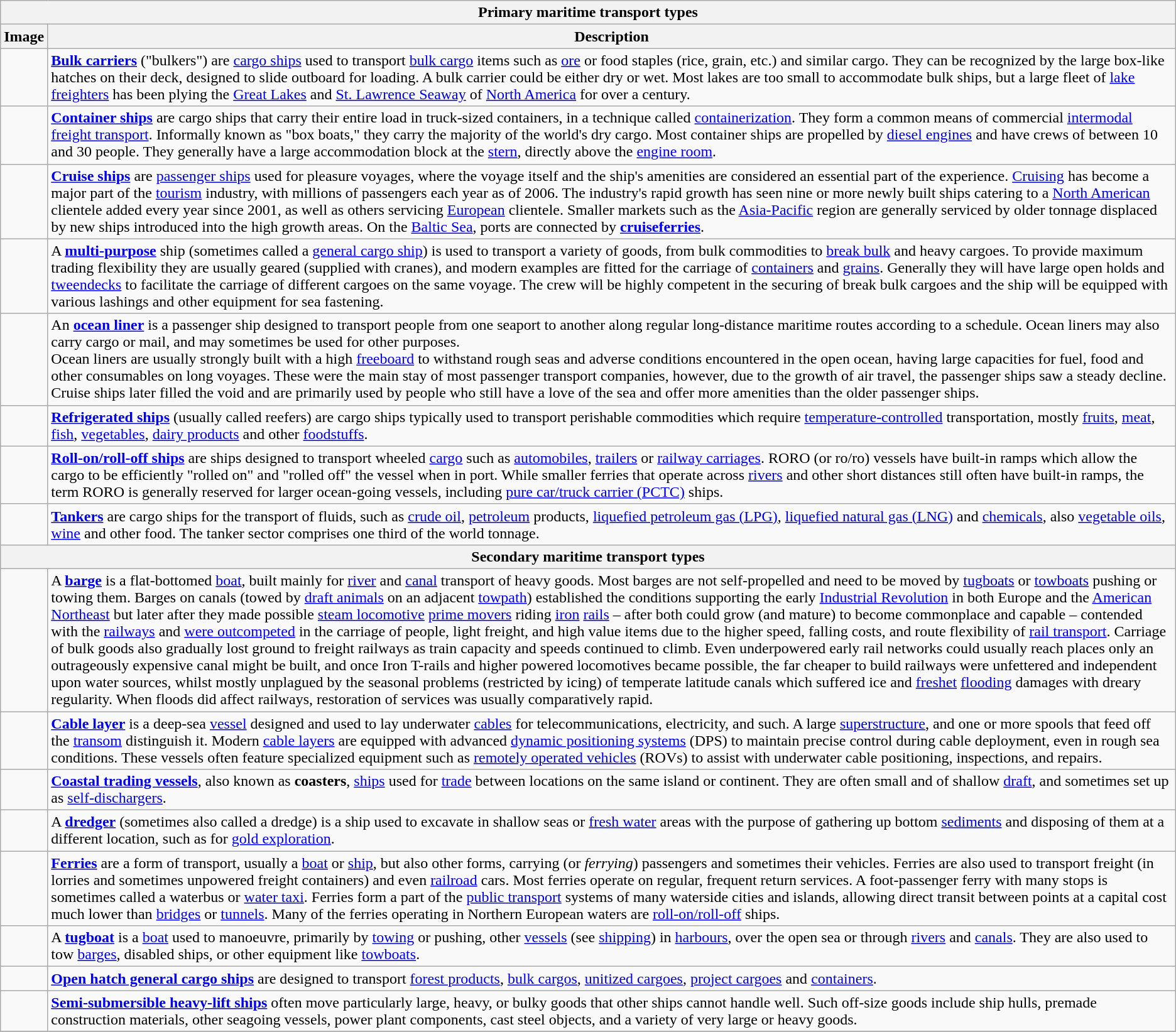<table class="wikitable sortable">
<tr>
<th colspan="2">Primary maritime transport types</th>
</tr>
<tr>
<th>Image</th>
<th>Description</th>
</tr>
<tr>
<td></td>
<td><strong><a href='#'>Bulk carriers</a></strong> ("bulkers") are <a href='#'>cargo ships</a> used to transport <a href='#'>bulk cargo</a> items such as <a href='#'>ore</a> or food staples (rice, grain, etc.) and similar cargo.  They can be recognized by the large box-like hatches on their deck, designed to slide outboard for loading. A bulk carrier could be either dry or wet. Most lakes are too small to accommodate bulk ships, but a large fleet of <a href='#'>lake freighters</a> has been plying the <a href='#'>Great Lakes</a> and <a href='#'>St. Lawrence Seaway</a> of <a href='#'>North America</a> for over a century.</td>
</tr>
<tr>
<td></td>
<td><strong><a href='#'>Container ships</a></strong> are cargo ships that carry their entire load in truck-sized containers, in a technique called <a href='#'>containerization</a>. They form a common means of commercial <a href='#'>intermodal freight transport</a>.  Informally known as "box boats," they carry the majority of the world's dry cargo. Most container ships are propelled by <a href='#'>diesel engines</a> and have crews of between 10 and 30 people. They generally have a large accommodation block at the <a href='#'>stern</a>, directly above the <a href='#'>engine room</a>.</td>
</tr>
<tr>
<td></td>
<td><strong><a href='#'>Cruise ships</a></strong> are <a href='#'>passenger ships</a> used for pleasure voyages, where the voyage itself and the ship's amenities are considered an essential part of the experience. <a href='#'>Cruising</a> has become a major part of the <a href='#'>tourism</a> industry, with millions of passengers each year as of 2006. The industry's rapid growth has seen nine or more newly built ships catering to a <a href='#'>North American</a> clientele added every year since 2001, as well as others servicing <a href='#'>European</a> clientele. Smaller markets such as the <a href='#'>Asia-Pacific</a> region are generally serviced by older tonnage displaced by new ships introduced into the high growth areas. On the <a href='#'>Baltic Sea</a>, ports are connected by <strong><a href='#'>cruiseferries</a></strong>.</td>
</tr>
<tr>
<td></td>
<td>A <strong><a href='#'>multi-purpose</a></strong> ship (sometimes called a <a href='#'>general cargo ship</a>) is used to transport a variety of goods, from bulk commodities to <a href='#'>break bulk</a> and heavy cargoes. To provide maximum trading flexibility they are usually geared (supplied with cranes), and modern examples are fitted for the carriage of <a href='#'>containers</a> and <a href='#'>grains</a>. Generally they will have large open holds and <a href='#'>tweendecks</a> to facilitate the carriage of different cargoes on the same voyage.  The crew will be highly competent in the securing of break bulk cargoes and the ship will be equipped with various lashings and other equipment for sea fastening.</td>
</tr>
<tr>
<td></td>
<td>An <strong><a href='#'>ocean liner</a></strong> is a passenger ship designed to transport people from one seaport to another along regular long-distance maritime routes according to a schedule. Ocean liners may also carry cargo or mail, and may sometimes be used for other purposes.<br>Ocean liners are usually strongly built with a high <a href='#'>freeboard</a> to withstand rough seas and adverse conditions encountered in the open ocean, having large capacities for fuel, food and other consumables on long voyages. These were the main stay of most passenger transport companies, however, due to the growth of air travel, the passenger ships saw a steady decline. Cruise ships later filled the void and are primarily used by people who still have a love of the sea and offer more amenities than the older passenger ships.</td>
</tr>
<tr>
<td></td>
<td><strong><a href='#'>Refrigerated ships</a></strong> (usually called reefers) are cargo ships typically used to transport perishable commodities which require <a href='#'>temperature-controlled</a> transportation, mostly <a href='#'>fruits</a>, <a href='#'>meat</a>, <a href='#'>fish</a>, <a href='#'>vegetables</a>, <a href='#'>dairy products</a> and other <a href='#'>foodstuffs</a>.</td>
</tr>
<tr>
<td></td>
<td><strong><a href='#'>Roll-on/roll-off ships</a></strong> are ships designed to transport wheeled <a href='#'>cargo</a> such as <a href='#'>automobiles</a>, <a href='#'>trailers</a> or <a href='#'>railway carriages</a>.  RORO (or ro/ro) vessels have built-in ramps which allow the cargo to be efficiently "rolled on" and "rolled off" the vessel when in port. While smaller ferries that operate across <a href='#'>rivers</a> and other short distances still often have built-in ramps, the term RORO is generally reserved for larger ocean-going vessels, including <a href='#'>pure car/truck carrier (PCTC)</a> ships.</td>
</tr>
<tr>
<td></td>
<td><strong><a href='#'>Tankers</a></strong> are cargo ships for the transport of fluids, such as <a href='#'>crude oil</a>, <a href='#'>petroleum</a> products, <a href='#'>liquefied petroleum gas (LPG)</a>, <a href='#'>liquefied natural gas (LNG)</a> and <a href='#'>chemicals</a>, also <a href='#'>vegetable oils</a>, <a href='#'>wine</a> and other food. The tanker sector comprises one third of the world tonnage.</td>
</tr>
<tr>
<th colspan="2">Secondary maritime transport types</th>
</tr>
<tr>
<td></td>
<td>A <strong><a href='#'>barge</a></strong> is a flat-bottomed <a href='#'>boat</a>, built mainly for <a href='#'>river</a> and <a href='#'>canal</a> transport of heavy goods. Most barges are not self-propelled and need to be moved by <a href='#'>tugboats</a> or <a href='#'>towboats</a> pushing or towing them. Barges on canals (towed by <a href='#'>draft animals</a> on an adjacent <a href='#'>towpath</a>) established the conditions supporting the early <a href='#'>Industrial Revolution</a> in both Europe and the <a href='#'>American Northeast</a> but later after they made possible <a href='#'>steam locomotive</a> <a href='#'>prime movers</a> riding <a href='#'>iron</a> <a href='#'>rails</a> – after both could grow (and mature) to become commonplace and capable – contended with the <a href='#'>railways</a> and <a href='#'>were outcompeted</a> in the carriage of people, light freight, and high value items due to the higher speed, falling costs, and route flexibility of <a href='#'>rail transport</a>. Carriage of bulk goods also gradually lost ground to freight railways as train capacity and speeds continued to climb. Even underpowered early rail networks could usually reach places only an outrageously expensive canal might be built, and once Iron T-rails and higher powered locomotives became possible, the far cheaper to build railways were unfettered and independent upon water sources, whilst mostly unplagued by the seasonal problems (restricted by icing) of temperate latitude canals which suffered ice and <a href='#'>freshet</a> <a href='#'>flooding</a> damages with dreary regularity. When floods did affect railways, restoration of services was usually comparatively rapid.</td>
</tr>
<tr>
<td></td>
<td><strong><a href='#'>Cable layer</a></strong> is a deep-sea <a href='#'>vessel</a> designed and used to lay underwater <a href='#'>cables</a> for telecommunications, electricity, and such. A large <a href='#'>superstructure</a>, and one or more spools that feed off the <a href='#'>transom</a> distinguish it. Modern <a href='#'>cable layers</a> are equipped with advanced <a href='#'>dynamic positioning systems</a> (DPS) to maintain precise control during cable deployment, even in rough sea conditions. These vessels often feature specialized equipment such as <a href='#'>remotely operated vehicles</a> (ROVs) to assist with underwater cable positioning, inspections, and repairs.</td>
</tr>
<tr>
<td></td>
<td><strong><a href='#'>Coastal trading vessels</a></strong>, also known as <strong>coasters</strong>, <a href='#'>ships</a> used for <a href='#'>trade</a> between locations on the same island or continent.  They are often small and of shallow <a href='#'>draft</a>, and sometimes set up as <a href='#'>self-dischargers</a>.</td>
</tr>
<tr>
<td></td>
<td>A <strong><a href='#'>dredger</a></strong> (sometimes also called a dredge) is a ship used to excavate in shallow seas or <a href='#'>fresh water</a> areas with the purpose of gathering up bottom <a href='#'>sediments</a> and disposing of them at a different location, such as for <a href='#'>gold exploration</a>.</td>
</tr>
<tr>
<td></td>
<td><strong><a href='#'>Ferries</a></strong> are a form of transport, usually a <a href='#'>boat</a> or <a href='#'>ship</a>, but also other forms, carrying (or <em>ferrying</em>) passengers and sometimes their vehicles. Ferries are also used to transport freight (in lorries and sometimes unpowered freight containers) and even <a href='#'>railroad</a> cars. Most ferries operate on regular, frequent return services. A foot-passenger ferry with many stops is sometimes called a waterbus or <a href='#'>water taxi</a>.  Ferries form a part of the <a href='#'>public transport</a> systems of many waterside cities and islands, allowing direct transit between points at a capital cost much lower than <a href='#'>bridges</a> or <a href='#'>tunnels</a>. Many of the ferries operating in Northern European waters are <a href='#'>roll-on/roll-off</a> ships.</td>
</tr>
<tr>
<td></td>
<td>A <strong><a href='#'>tugboat</a></strong> is a <a href='#'>boat</a> used to manoeuvre, primarily by <a href='#'>towing</a> or pushing, other <a href='#'>vessels</a> (see <a href='#'>shipping</a>) in <a href='#'>harbours</a>, over the open sea or through <a href='#'>rivers</a> and <a href='#'>canals</a>. They are also used to tow <a href='#'>barges</a>, disabled ships, or other equipment like <a href='#'>towboats</a>.</td>
</tr>
<tr>
<td></td>
<td><strong><a href='#'>Open hatch general cargo ships</a></strong> are designed to transport <a href='#'>forest products</a>, <a href='#'>bulk cargos</a>, <a href='#'>unitized cargoes</a>, <a href='#'>project cargoes</a> and <a href='#'>containers</a>.</td>
</tr>
<tr>
<td></td>
<td><a href='#'><strong>Semi-submersible heavy-lift ships</strong></a> often move particularly large, heavy, or bulky goods that other ships cannot handle well. Such off-size goods include ship hulls, premade construction materials, other seagoing vessels, power plant components, cast steel objects, and a variety of very large or heavy goods.</td>
</tr>
<tr>
</tr>
</table>
